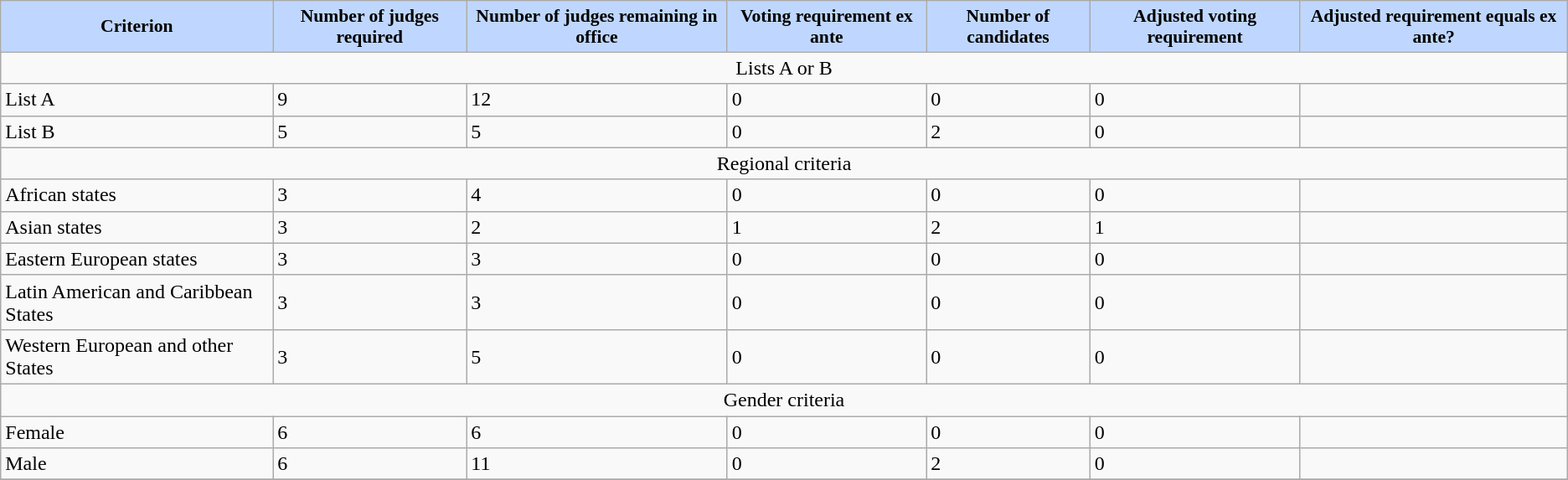<table class="wikitable">
<tr bgcolor=#BFD7FF align="center" style="font-size:90%;">
<td><strong>Criterion</strong></td>
<td><strong>Number of judges required</strong></td>
<td><strong>Number of judges remaining in office</strong></td>
<td><strong>Voting requirement ex ante</strong></td>
<td><strong>Number of candidates</strong></td>
<td><strong>Adjusted voting requirement</strong></td>
<td><strong>Adjusted requirement equals ex ante?</strong></td>
</tr>
<tr>
<td colspan=7 align="center">Lists A or B</td>
</tr>
<tr>
<td>List A</td>
<td>9</td>
<td>12</td>
<td>0</td>
<td>0</td>
<td>0</td>
<td></td>
</tr>
<tr>
<td>List B</td>
<td>5</td>
<td>5</td>
<td>0</td>
<td>2</td>
<td>0</td>
<td></td>
</tr>
<tr>
<td colspan=7 align="center">Regional criteria</td>
</tr>
<tr>
<td>African states</td>
<td>3</td>
<td>4</td>
<td>0</td>
<td>0</td>
<td>0</td>
<td></td>
</tr>
<tr>
<td>Asian states</td>
<td>3</td>
<td>2</td>
<td>1</td>
<td>2</td>
<td>1</td>
<td></td>
</tr>
<tr>
<td>Eastern European states</td>
<td>3</td>
<td>3</td>
<td>0</td>
<td>0</td>
<td>0</td>
<td></td>
</tr>
<tr>
<td>Latin American and Caribbean States</td>
<td>3</td>
<td>3</td>
<td>0</td>
<td>0</td>
<td>0</td>
<td></td>
</tr>
<tr>
<td>Western European and other States</td>
<td>3</td>
<td>5</td>
<td>0</td>
<td>0</td>
<td>0</td>
<td></td>
</tr>
<tr>
<td colspan=7 align="center">Gender criteria</td>
</tr>
<tr>
<td>Female</td>
<td>6</td>
<td>6</td>
<td>0</td>
<td>0</td>
<td>0</td>
<td></td>
</tr>
<tr>
<td>Male</td>
<td>6</td>
<td>11</td>
<td>0</td>
<td>2</td>
<td>0</td>
<td></td>
</tr>
<tr>
</tr>
</table>
